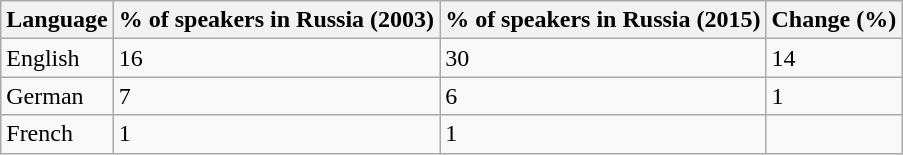<table class="wikitable">
<tr>
<th>Language</th>
<th>% of speakers in Russia (2003)</th>
<th>% of speakers in Russia (2015)</th>
<th>Change (%)</th>
</tr>
<tr>
<td>English</td>
<td>16</td>
<td>30</td>
<td>14</td>
</tr>
<tr>
<td>German</td>
<td>7</td>
<td>6</td>
<td>1</td>
</tr>
<tr>
<td>French</td>
<td>1</td>
<td>1</td>
<td></td>
</tr>
</table>
